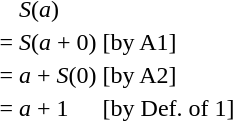<table>
<tr>
<td></td>
<td><em>S</em>(<em>a</em>)</td>
</tr>
<tr>
<td>=</td>
<td><em>S</em>(<em>a</em> + 0)</td>
<td>[by A1]</td>
</tr>
<tr>
<td>=</td>
<td><em>a</em> + <em>S</em>(0)</td>
<td>[by A2]</td>
</tr>
<tr>
<td>=</td>
<td><em>a</em> + 1</td>
<td>[by Def. of 1]</td>
</tr>
</table>
